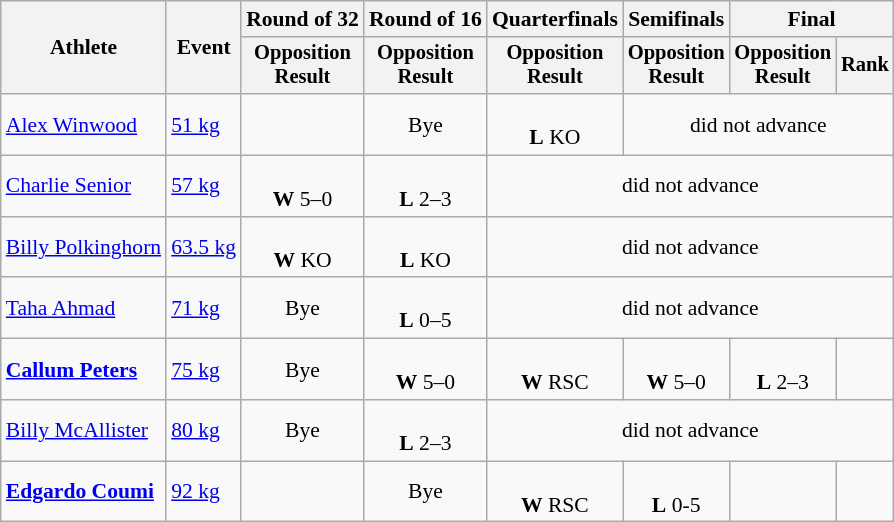<table class=wikitable style=font-size:90%;text-align:center>
<tr>
<th rowspan=2>Athlete</th>
<th rowspan=2>Event</th>
<th>Round of 32</th>
<th>Round of 16</th>
<th>Quarterfinals</th>
<th>Semifinals</th>
<th colspan=2>Final</th>
</tr>
<tr style=font-size:95%>
<th>Opposition<br>Result</th>
<th>Opposition<br>Result</th>
<th>Opposition<br>Result</th>
<th>Opposition<br>Result</th>
<th>Opposition<br>Result</th>
<th>Rank</th>
</tr>
<tr>
<td align=left><a href='#'>Alex Winwood</a></td>
<td align=left><a href='#'>51 kg</a></td>
<td></td>
<td>Bye</td>
<td><br><strong>L</strong> KO</td>
<td colspan=3>did not advance</td>
</tr>
<tr>
<td align=left><a href='#'>Charlie Senior</a></td>
<td align=left><a href='#'>57 kg</a></td>
<td><br><strong>W</strong> 5–0</td>
<td><br> <strong>L</strong> 2–3</td>
<td colspan=4>did not advance</td>
</tr>
<tr>
<td align=left><a href='#'>Billy Polkinghorn</a></td>
<td align=left><a href='#'>63.5 kg</a></td>
<td><br><strong>W</strong> KO</td>
<td><br><strong>L</strong> KO</td>
<td colspan=4>did not advance</td>
</tr>
<tr>
<td align=left><a href='#'>Taha Ahmad</a></td>
<td align=left><a href='#'>71 kg</a></td>
<td>Bye</td>
<td><br><strong>L</strong> 0–5</td>
<td colspan=4>did not advance</td>
</tr>
<tr>
<td align=left><strong><a href='#'>Callum Peters</a></strong></td>
<td align=left><a href='#'>75 kg</a></td>
<td>Bye</td>
<td><br><strong>W</strong> 5–0</td>
<td><br><strong>W</strong> RSC</td>
<td><br><strong>W</strong> 5–0</td>
<td><br><strong>L</strong> 2–3</td>
<td></td>
</tr>
<tr>
<td align=left><a href='#'>Billy McAllister</a></td>
<td align=left><a href='#'>80 kg</a></td>
<td>Bye</td>
<td><br> <strong>L</strong> 2–3</td>
<td colspan=4>did not advance</td>
</tr>
<tr>
<td align=left><strong><a href='#'>Edgardo Coumi</a></strong></td>
<td align=left><a href='#'>92 kg</a></td>
<td></td>
<td>Bye</td>
<td><br><strong>W</strong> RSC</td>
<td><br><strong>L</strong> 0-5</td>
<td></td>
<td></td>
</tr>
</table>
